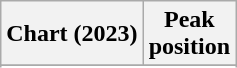<table class="wikitable sortable plainrowheaders" style="text-align:center">
<tr>
<th scope="col">Chart (2023)</th>
<th scope="col">Peak<br>position</th>
</tr>
<tr>
</tr>
<tr>
</tr>
</table>
